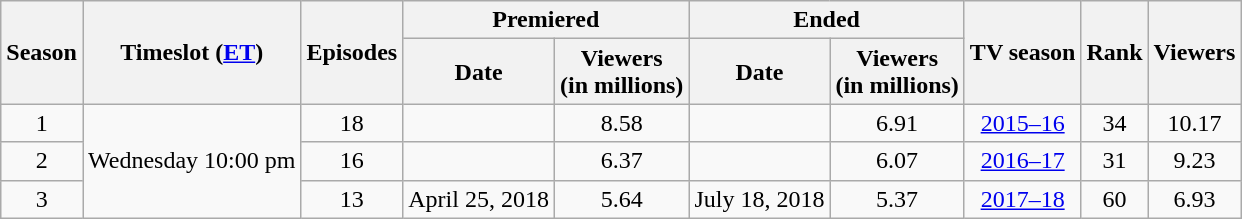<table class="wikitable plainrowheaders" style="Text-align:center">
<tr>
<th scope="col" rowspan="2">Season</th>
<th scope="col" rowspan="2">Timeslot (<a href='#'>ET</a>)</th>
<th scope="col" rowspan="2">Episodes</th>
<th scope="col" colspan="2">Premiered</th>
<th scope="col" colspan="2">Ended</th>
<th scope="col" rowspan="2">TV season</th>
<th scope="col" rowspan="2">Rank</th>
<th scope="col" rowspan="2">Viewers<br></th>
</tr>
<tr>
<th scope="col">Date</th>
<th scope="col">Viewers<br>(in millions)</th>
<th scope="col">Date</th>
<th scope="col">Viewers<br>(in millions)</th>
</tr>
<tr>
<td scope="row">1</td>
<td rowspan="3">Wednesday 10:00 pm</td>
<td>18</td>
<td></td>
<td>8.58</td>
<td></td>
<td>6.91</td>
<td><a href='#'>2015–16</a></td>
<td>34</td>
<td>10.17</td>
</tr>
<tr>
<td scope="row">2</td>
<td>16</td>
<td></td>
<td>6.37</td>
<td></td>
<td>6.07</td>
<td><a href='#'>2016–17</a></td>
<td>31</td>
<td>9.23</td>
</tr>
<tr>
<td scope="row">3</td>
<td>13</td>
<td>April 25, 2018</td>
<td>5.64</td>
<td>July 18, 2018</td>
<td>5.37</td>
<td><a href='#'>2017–18</a></td>
<td>60</td>
<td>6.93</td>
</tr>
</table>
